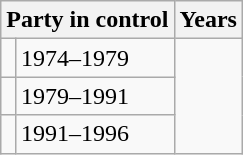<table class="wikitable">
<tr>
<th colspan="2">Party in control</th>
<th>Years</th>
</tr>
<tr>
<td></td>
<td>1974–1979</td>
</tr>
<tr>
<td></td>
<td>1979–1991</td>
</tr>
<tr>
<td></td>
<td>1991–1996</td>
</tr>
</table>
